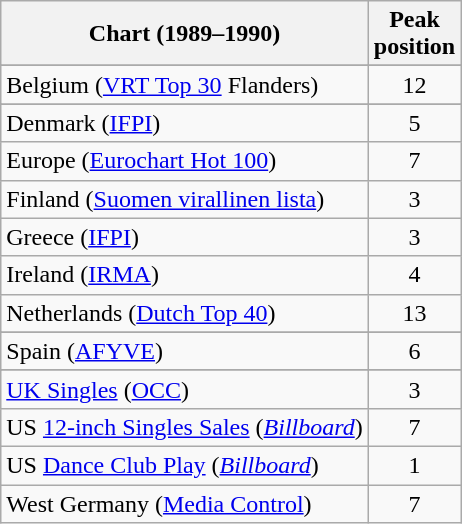<table class="wikitable sortable">
<tr>
<th>Chart (1989–1990)</th>
<th>Peak<br>position</th>
</tr>
<tr>
</tr>
<tr>
</tr>
<tr>
</tr>
<tr>
<td>Belgium (<a href='#'>VRT Top 30</a> Flanders)</td>
<td align="center">12</td>
</tr>
<tr>
</tr>
<tr>
<td>Denmark (<a href='#'>IFPI</a>)</td>
<td align="center">5</td>
</tr>
<tr>
<td>Europe (<a href='#'>Eurochart Hot 100</a>)</td>
<td align="center">7</td>
</tr>
<tr>
<td>Finland (<a href='#'>Suomen virallinen lista</a>)</td>
<td align="center">3</td>
</tr>
<tr>
<td>Greece (<a href='#'>IFPI</a>)</td>
<td align="center">3</td>
</tr>
<tr>
<td>Ireland (<a href='#'>IRMA</a>)</td>
<td align="center">4</td>
</tr>
<tr>
<td>Netherlands (<a href='#'>Dutch Top 40</a>)</td>
<td align="center">13</td>
</tr>
<tr>
</tr>
<tr>
</tr>
<tr>
<td>Spain (<a href='#'>AFYVE</a>)</td>
<td align="center">6</td>
</tr>
<tr>
</tr>
<tr>
</tr>
<tr>
<td><a href='#'>UK Singles</a> (<a href='#'>OCC</a>)</td>
<td align="center">3</td>
</tr>
<tr>
<td>US <a href='#'>12-inch Singles Sales</a> (<em><a href='#'>Billboard</a></em>)</td>
<td align="center">7</td>
</tr>
<tr>
<td>US <a href='#'>Dance Club Play</a> (<em><a href='#'>Billboard</a></em>)</td>
<td align="center">1</td>
</tr>
<tr>
<td>West Germany (<a href='#'>Media Control</a>)</td>
<td align="center">7</td>
</tr>
</table>
